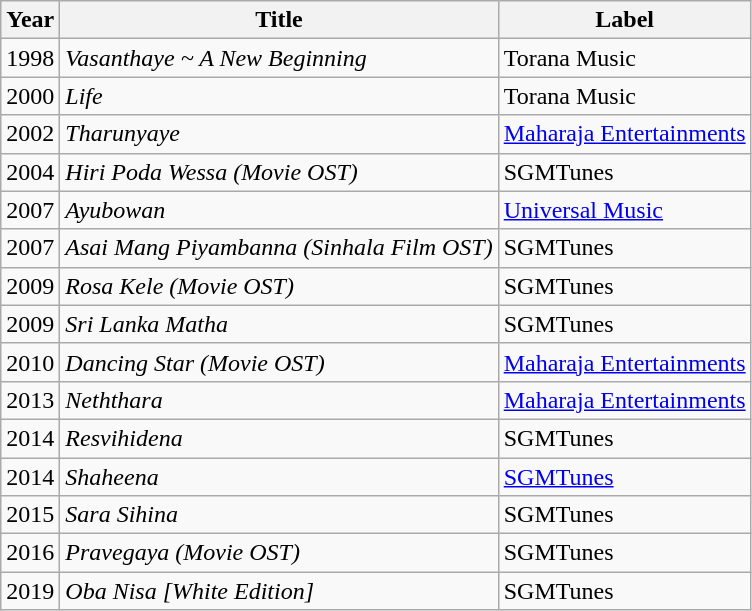<table class="wikitable sortable">
<tr>
<th>Year</th>
<th>Title</th>
<th>Label</th>
</tr>
<tr>
<td>1998</td>
<td><em>Vasanthaye ~ A New Beginning</em></td>
<td>Torana Music</td>
</tr>
<tr>
<td>2000</td>
<td><em>Life</em></td>
<td>Torana Music</td>
</tr>
<tr>
<td>2002</td>
<td><em>Tharunyaye</em></td>
<td><a href='#'>Maharaja Entertainments</a></td>
</tr>
<tr>
<td>2004</td>
<td><em>Hiri Poda Wessa (Movie OST)</em></td>
<td>SGMTunes</td>
</tr>
<tr>
<td>2007</td>
<td><em>Ayubowan</em></td>
<td><a href='#'>Universal Music</a></td>
</tr>
<tr>
<td>2007</td>
<td><em>Asai Mang Piyambanna (Sinhala Film OST) </em></td>
<td>SGMTunes</td>
</tr>
<tr>
<td>2009</td>
<td><em>Rosa Kele (Movie OST)</em></td>
<td>SGMTunes</td>
</tr>
<tr>
<td>2009</td>
<td><em>Sri Lanka Matha</em></td>
<td>SGMTunes</td>
</tr>
<tr>
<td>2010</td>
<td><em>Dancing Star (Movie OST)</em></td>
<td><a href='#'>Maharaja Entertainments</a></td>
</tr>
<tr>
<td>2013</td>
<td><em>Neththara</em></td>
<td><a href='#'>Maharaja Entertainments</a></td>
</tr>
<tr>
<td>2014</td>
<td><em>Resvihidena</em></td>
<td>SGMTunes</td>
</tr>
<tr>
<td>2014</td>
<td><em>Shaheena</em></td>
<td><a href='#'>SGMTunes</a></td>
</tr>
<tr>
<td>2015</td>
<td><em>Sara Sihina</em></td>
<td>SGMTunes</td>
</tr>
<tr>
<td>2016</td>
<td><em>Pravegaya (Movie OST)</em></td>
<td>SGMTunes</td>
</tr>
<tr>
<td>2019</td>
<td><em>Oba Nisa [White Edition]</em></td>
<td>SGMTunes</td>
</tr>
</table>
